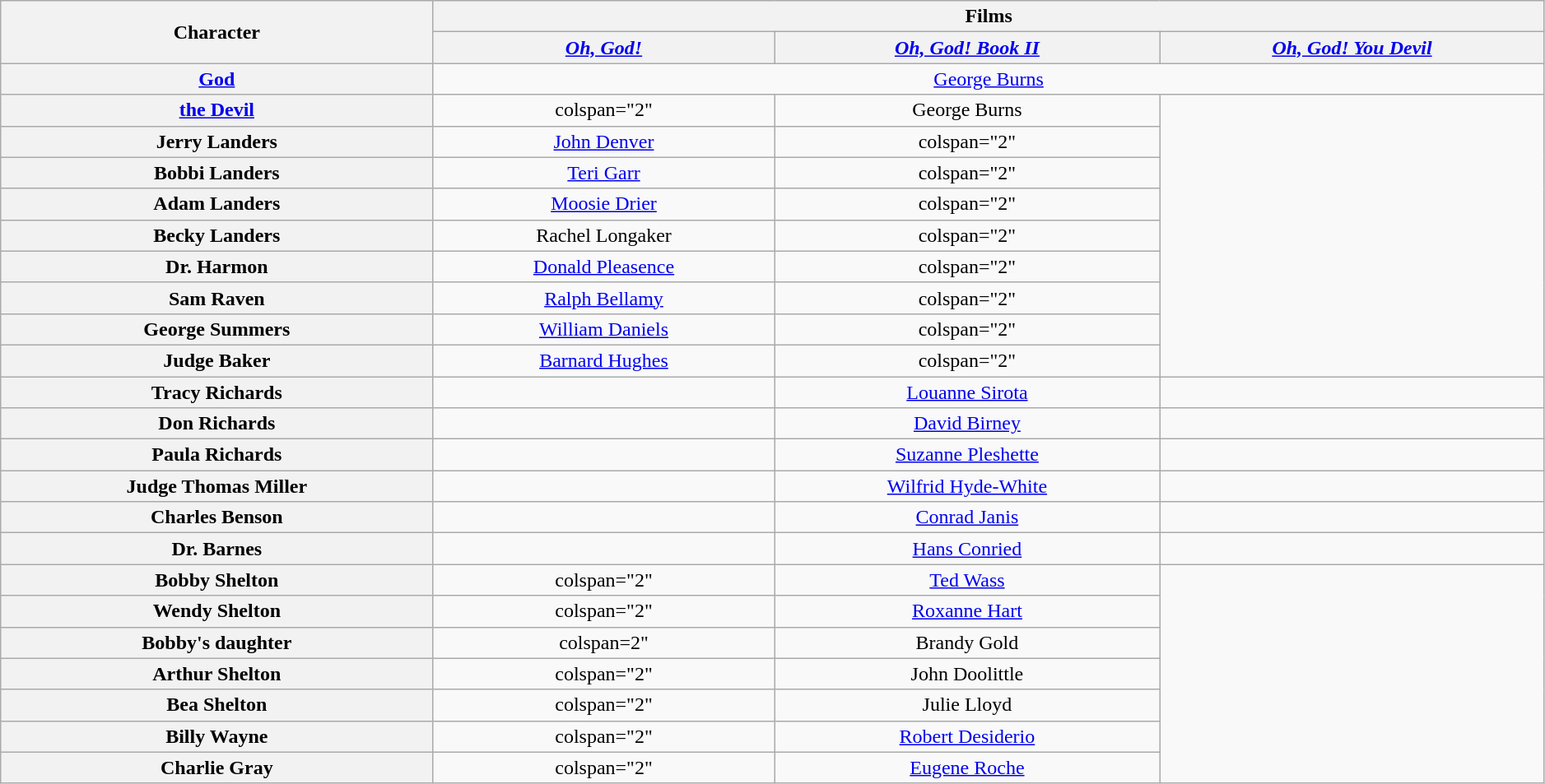<table class="wikitable" style="text-align:center; width:99%;">
<tr>
<th rowspan="2">Character</th>
<th colspan="3">Films</th>
</tr>
<tr>
<th style="text-align:center;"><em><a href='#'>Oh, God!</a></em></th>
<th style="text-align:center;"><em><a href='#'>Oh, God! Book II</a></em></th>
<th style="text-align:center;"><em><a href='#'>Oh, God! You Devil</a></em></th>
</tr>
<tr>
<th><a href='#'>God</a></th>
<td colspan="3"><a href='#'>George Burns</a></td>
</tr>
<tr>
<th><a href='#'>the Devil</a> <br></th>
<td>colspan="2" </td>
<td>George Burns</td>
</tr>
<tr>
<th>Jerry Landers</th>
<td><a href='#'>John Denver</a></td>
<td>colspan="2" </td>
</tr>
<tr>
<th>Bobbi Landers</th>
<td><a href='#'>Teri Garr</a></td>
<td>colspan="2" </td>
</tr>
<tr>
<th>Adam Landers</th>
<td><a href='#'>Moosie Drier</a></td>
<td>colspan="2" </td>
</tr>
<tr>
<th>Becky Landers</th>
<td>Rachel Longaker</td>
<td>colspan="2" </td>
</tr>
<tr>
<th>Dr. Harmon</th>
<td><a href='#'>Donald Pleasence</a></td>
<td>colspan="2" </td>
</tr>
<tr>
<th>Sam Raven</th>
<td><a href='#'>Ralph Bellamy</a></td>
<td>colspan="2" </td>
</tr>
<tr>
<th>George Summers</th>
<td><a href='#'>William Daniels</a></td>
<td>colspan="2" </td>
</tr>
<tr>
<th>Judge Baker</th>
<td><a href='#'>Barnard Hughes</a></td>
<td>colspan="2" </td>
</tr>
<tr>
<th>Tracy Richards</th>
<td></td>
<td><a href='#'>Louanne Sirota</a></td>
<td></td>
</tr>
<tr>
<th>Don Richards</th>
<td></td>
<td><a href='#'>David Birney</a></td>
<td></td>
</tr>
<tr>
<th>Paula Richards</th>
<td></td>
<td><a href='#'>Suzanne Pleshette</a></td>
<td></td>
</tr>
<tr>
<th>Judge Thomas Miller</th>
<td></td>
<td><a href='#'>Wilfrid Hyde-White</a></td>
<td></td>
</tr>
<tr>
<th>Charles Benson</th>
<td></td>
<td><a href='#'>Conrad Janis</a></td>
<td></td>
</tr>
<tr>
<th>Dr. Barnes</th>
<td></td>
<td><a href='#'>Hans Conried</a></td>
<td></td>
</tr>
<tr>
<th>Bobby Shelton <br></th>
<td>colspan="2" </td>
<td><a href='#'>Ted Wass</a></td>
</tr>
<tr>
<th>Wendy Shelton</th>
<td>colspan="2" </td>
<td><a href='#'>Roxanne Hart</a></td>
</tr>
<tr>
<th>Bobby's daughter</th>
<td>colspan=2" </td>
<td>Brandy Gold</td>
</tr>
<tr>
<th>Arthur Shelton</th>
<td>colspan="2" </td>
<td>John Doolittle</td>
</tr>
<tr>
<th>Bea Shelton</th>
<td>colspan="2" </td>
<td>Julie Lloyd</td>
</tr>
<tr>
<th>Billy Wayne <br></th>
<td>colspan="2" </td>
<td><a href='#'>Robert Desiderio</a></td>
</tr>
<tr>
<th>Charlie Gray</th>
<td>colspan="2" </td>
<td><a href='#'>Eugene Roche</a></td>
</tr>
</table>
